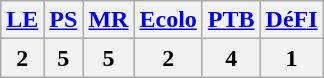<table class="wikitable">
<tr>
<th><a href='#'>LE</a></th>
<th><a href='#'>PS</a></th>
<th><a href='#'>MR</a></th>
<th><a href='#'>Ecolo</a></th>
<th><a href='#'>PTB</a></th>
<th><a href='#'>DéFI</a></th>
</tr>
<tr>
<th>2</th>
<th>5</th>
<th>5</th>
<th>2</th>
<th>4</th>
<th>1</th>
</tr>
</table>
